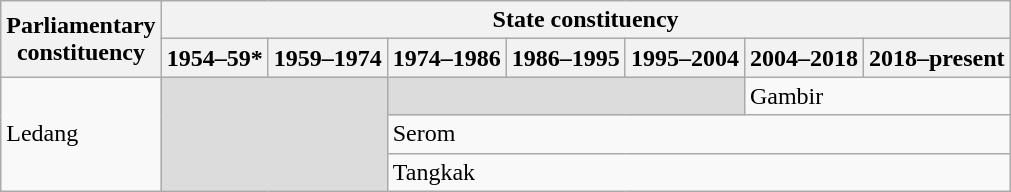<table class="wikitable">
<tr>
<th rowspan="2">Parliamentary<br>constituency</th>
<th colspan="7">State constituency</th>
</tr>
<tr>
<th>1954–59*</th>
<th>1959–1974</th>
<th>1974–1986</th>
<th>1986–1995</th>
<th>1995–2004</th>
<th>2004–2018</th>
<th>2018–present</th>
</tr>
<tr>
<td rowspan="3">Ledang</td>
<td colspan="2" rowspan="3" bgcolor="dcdcdc"></td>
<td colspan="3" bgcolor="dcdcdc"></td>
<td colspan="2">Gambir</td>
</tr>
<tr>
<td colspan="5">Serom</td>
</tr>
<tr>
<td colspan="5">Tangkak</td>
</tr>
</table>
